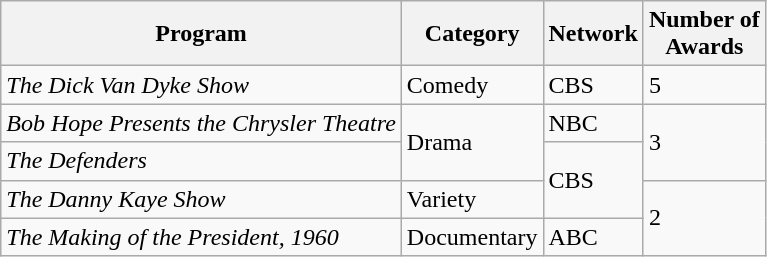<table class="wikitable">
<tr>
<th>Program</th>
<th>Category</th>
<th>Network</th>
<th>Number of<br>Awards</th>
</tr>
<tr>
<td><em>The Dick Van Dyke Show</em></td>
<td>Comedy</td>
<td>CBS</td>
<td>5</td>
</tr>
<tr>
<td><em>Bob Hope Presents the Chrysler Theatre</em></td>
<td rowspan="2">Drama</td>
<td>NBC</td>
<td rowspan="2">3</td>
</tr>
<tr>
<td><em>The Defenders</em></td>
<td rowspan="2">CBS</td>
</tr>
<tr>
<td><em>The Danny Kaye Show</em></td>
<td>Variety</td>
<td rowspan="2">2</td>
</tr>
<tr>
<td><em>The Making of the President, 1960</em></td>
<td>Documentary</td>
<td>ABC</td>
</tr>
</table>
